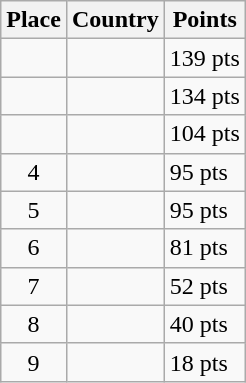<table class=wikitable>
<tr>
<th>Place</th>
<th>Country</th>
<th>Points</th>
</tr>
<tr>
<td align=center></td>
<td></td>
<td>139 pts</td>
</tr>
<tr>
<td align=center></td>
<td></td>
<td>134 pts</td>
</tr>
<tr>
<td align=center></td>
<td></td>
<td>104 pts</td>
</tr>
<tr>
<td align=center>4</td>
<td></td>
<td>95 pts</td>
</tr>
<tr>
<td align=center>5</td>
<td></td>
<td>95 pts</td>
</tr>
<tr>
<td align=center>6</td>
<td></td>
<td>81 pts</td>
</tr>
<tr>
<td align=center>7</td>
<td></td>
<td>52 pts</td>
</tr>
<tr>
<td align=center>8</td>
<td></td>
<td>40 pts</td>
</tr>
<tr>
<td align=center>9</td>
<td></td>
<td>18 pts</td>
</tr>
</table>
